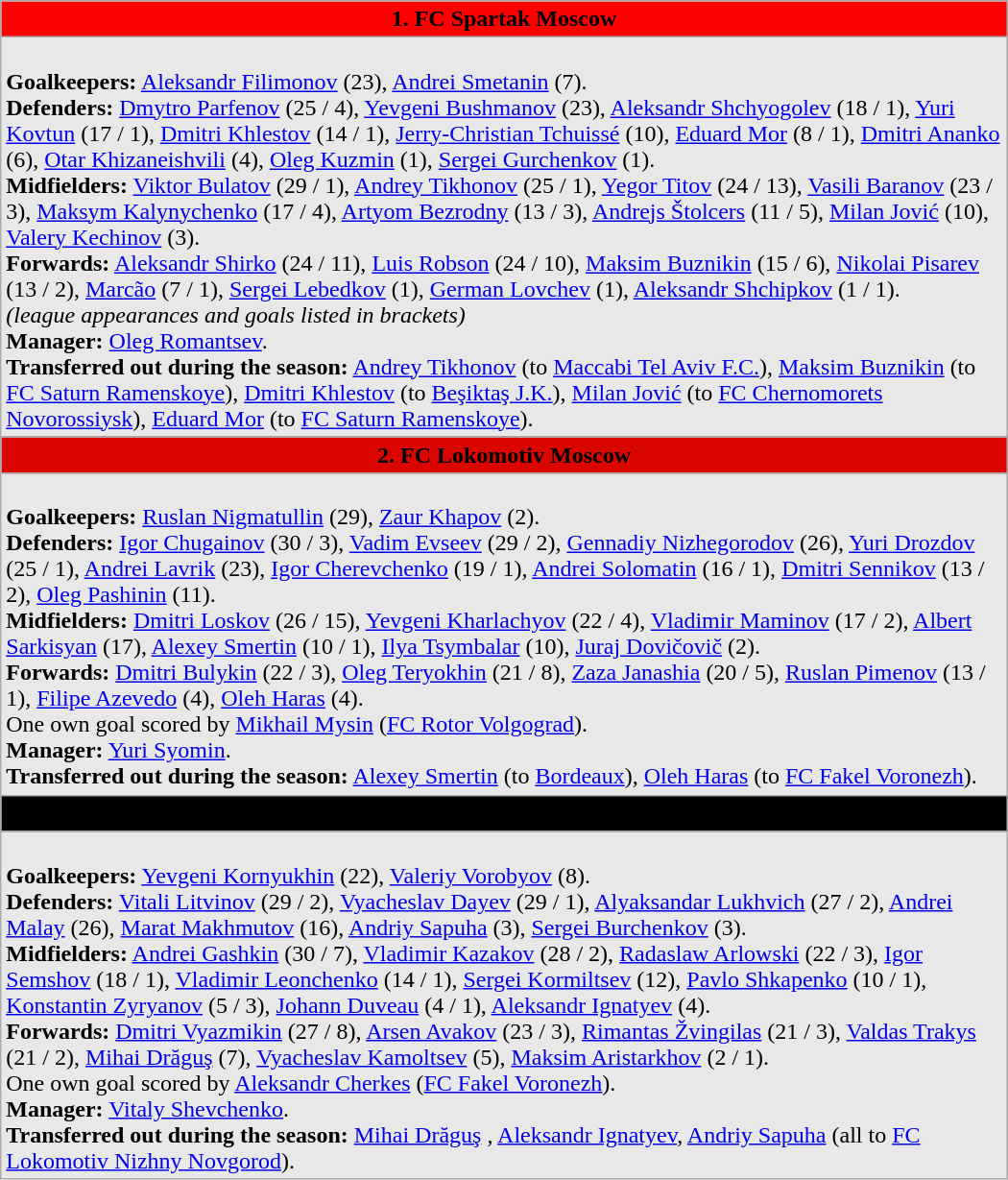<table class="wikitable" Width="700">
<tr bgcolor="#FF0000">
<td align="center" width="700"><span> <strong>1. FC Spartak Moscow</strong> </span></td>
</tr>
<tr bgcolor="#E8E8E8">
<td align="left" width="700"><br><strong>Goalkeepers:</strong> <a href='#'>Aleksandr Filimonov</a> (23), <a href='#'>Andrei Smetanin</a> (7).<br>
<strong>Defenders:</strong> <a href='#'>Dmytro Parfenov</a>  (25 / 4), <a href='#'>Yevgeni Bushmanov</a> (23), <a href='#'>Aleksandr Shchyogolev</a> (18 / 1), <a href='#'>Yuri Kovtun</a> (17 / 1), <a href='#'>Dmitri Khlestov</a> (14 / 1), <a href='#'>Jerry-Christian Tchuissé</a>  (10), <a href='#'>Eduard Mor</a> (8 / 1), <a href='#'>Dmitri Ananko</a> (6), <a href='#'>Otar Khizaneishvili</a>  (4), <a href='#'>Oleg Kuzmin</a> (1), <a href='#'>Sergei Gurchenkov</a> (1).<br>
<strong>Midfielders:</strong> <a href='#'>Viktor Bulatov</a> (29 / 1), <a href='#'>Andrey Tikhonov</a> (25 / 1), <a href='#'>Yegor Titov</a> (24 / 13), <a href='#'>Vasili Baranov</a>  (23 / 3), <a href='#'>Maksym Kalynychenko</a>  (17 / 4), <a href='#'>Artyom Bezrodny</a> (13 / 3), <a href='#'>Andrejs Štolcers</a>  (11 / 5), <a href='#'>Milan Jović</a>  (10), <a href='#'>Valery Kechinov</a> (3).<br>
<strong>Forwards:</strong> <a href='#'>Aleksandr Shirko</a> (24 / 11), <a href='#'>Luis Robson</a>  (24 / 10), <a href='#'>Maksim Buznikin</a> (15 / 6), <a href='#'>Nikolai Pisarev</a> (13 / 2), <a href='#'>Marcão</a>  (7 / 1), <a href='#'>Sergei Lebedkov</a> (1), <a href='#'>German Lovchev</a> (1), <a href='#'>Aleksandr Shchipkov</a> (1 / 1).<br><em>(league appearances and goals listed in brackets)</em><br><strong>Manager:</strong> <a href='#'>Oleg Romantsev</a>.<br><strong>Transferred out during the season:</strong> <a href='#'>Andrey Tikhonov</a> (to  <a href='#'>Maccabi Tel Aviv F.C.</a>), <a href='#'>Maksim Buznikin</a> (to <a href='#'>FC Saturn Ramenskoye</a>), <a href='#'>Dmitri Khlestov</a> (to  <a href='#'>Beşiktaş J.K.</a>), <a href='#'>Milan Jović</a>  (to <a href='#'>FC Chernomorets Novorossiysk</a>), <a href='#'>Eduard Mor</a> (to <a href='#'>FC Saturn Ramenskoye</a>).</td>
</tr>
<tr bgcolor="#DB0500">
<td align="center" width="700"><span> <strong>2. FC Lokomotiv Moscow</strong> </span></td>
</tr>
<tr bgcolor="#E8E8E8">
<td align="left" width="700"><br><strong>Goalkeepers:</strong> <a href='#'>Ruslan Nigmatullin</a> (29), <a href='#'>Zaur Khapov</a> (2).<br>
<strong>Defenders:</strong> <a href='#'>Igor Chugainov</a> (30 / 3), <a href='#'>Vadim Evseev</a> (29 / 2), <a href='#'>Gennadiy Nizhegorodov</a> (26), <a href='#'>Yuri Drozdov</a> (25 / 1), <a href='#'>Andrei Lavrik</a>  (23), <a href='#'>Igor Cherevchenko</a>  (19 / 1), <a href='#'>Andrei Solomatin</a> (16 / 1), <a href='#'>Dmitri Sennikov</a> (13 / 2), <a href='#'>Oleg Pashinin</a>  (11).<br>
<strong>Midfielders:</strong> <a href='#'>Dmitri Loskov</a> (26 / 15), <a href='#'>Yevgeni Kharlachyov</a> (22 / 4), <a href='#'>Vladimir Maminov</a>  (17 / 2), <a href='#'>Albert Sarkisyan</a>  (17), <a href='#'>Alexey Smertin</a> (10 / 1), <a href='#'>Ilya Tsymbalar</a> (10), <a href='#'>Juraj Dovičovič</a>  (2).<br>
<strong>Forwards:</strong> <a href='#'>Dmitri Bulykin</a> (22 / 3), <a href='#'>Oleg Teryokhin</a> (21 / 8), <a href='#'>Zaza Janashia</a>  (20 / 5), <a href='#'>Ruslan Pimenov</a> (13 / 1), <a href='#'>Filipe Azevedo</a>  (4), <a href='#'>Oleh Haras</a>  (4).<br>One own goal scored by <a href='#'>Mikhail Mysin</a> (<a href='#'>FC Rotor Volgograd</a>).<br><strong>Manager:</strong> <a href='#'>Yuri Syomin</a>.<br><strong>Transferred out during the season:</strong> <a href='#'>Alexey Smertin</a> (to  <a href='#'>Bordeaux</a>), <a href='#'>Oleh Haras</a>  (to <a href='#'>FC Fakel Voronezh</a>).</td>
</tr>
<tr bgcolor="#000000">
<td align="center" width="700"><span> <strong>3. FC Torpedo Moscow</strong> </span></td>
</tr>
<tr bgcolor="#E8E8E8">
<td align="left" width="700"><br><strong>Goalkeepers:</strong> <a href='#'>Yevgeni Kornyukhin</a> (22), <a href='#'>Valeriy Vorobyov</a>  (8).<br>
<strong>Defenders:</strong> <a href='#'>Vitali Litvinov</a> (29 / 2), <a href='#'>Vyacheslav Dayev</a> (29 / 1), <a href='#'>Alyaksandar Lukhvich</a>  (27 / 2), <a href='#'>Andrei Malay</a> (26), <a href='#'>Marat Makhmutov</a> (16), <a href='#'>Andriy Sapuha</a>  (3), <a href='#'>Sergei Burchenkov</a> (3).<br>
<strong>Midfielders:</strong> <a href='#'>Andrei Gashkin</a> (30 / 7), <a href='#'>Vladimir Kazakov</a> (28 / 2), <a href='#'>Radaslaw Arlowski</a>  (22 / 3), <a href='#'>Igor Semshov</a> (18 / 1), <a href='#'>Vladimir Leonchenko</a> (14 / 1), <a href='#'>Sergei Kormiltsev</a>  (12), <a href='#'>Pavlo Shkapenko</a>  (10 / 1), <a href='#'>Konstantin Zyryanov</a> (5 / 3), <a href='#'>Johann Duveau</a>  (4 / 1), <a href='#'>Aleksandr Ignatyev</a> (4).<br>
<strong>Forwards:</strong> <a href='#'>Dmitri Vyazmikin</a> (27 / 8), <a href='#'>Arsen Avakov</a>  (23 / 3), <a href='#'>Rimantas Žvingilas</a>  (21 / 3), <a href='#'>Valdas Trakys</a>  (21 / 2), <a href='#'>Mihai Drăguş</a>  (7), <a href='#'>Vyacheslav Kamoltsev</a> (5), <a href='#'>Maksim Aristarkhov</a> (2 / 1).<br>One own goal scored by <a href='#'>Aleksandr Cherkes</a> (<a href='#'>FC Fakel Voronezh</a>).<br><strong>Manager:</strong> <a href='#'>Vitaly Shevchenko</a>.<br><strong>Transferred out during the season:</strong> <a href='#'>Mihai Drăguş</a> , <a href='#'>Aleksandr Ignatyev</a>, <a href='#'>Andriy Sapuha</a>  (all to <a href='#'>FC Lokomotiv Nizhny Novgorod</a>).</td>
</tr>
</table>
